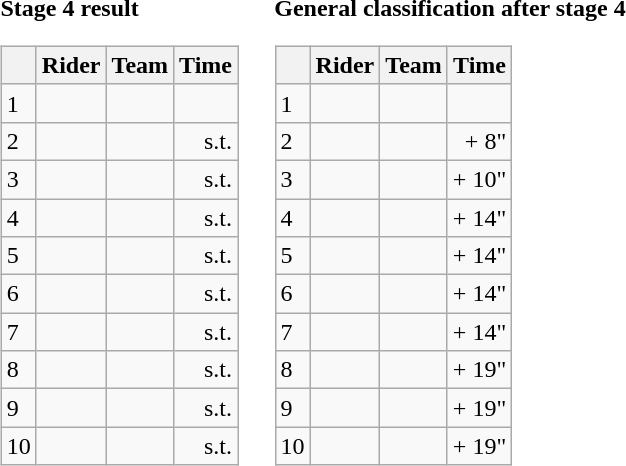<table>
<tr>
<td><strong>Stage 4 result</strong><br><table class="wikitable">
<tr>
<th></th>
<th>Rider</th>
<th>Team</th>
<th>Time</th>
</tr>
<tr>
<td>1</td>
<td></td>
<td></td>
<td align="right"></td>
</tr>
<tr>
<td>2</td>
<td></td>
<td></td>
<td align="right">s.t.</td>
</tr>
<tr>
<td>3</td>
<td></td>
<td></td>
<td align="right">s.t.</td>
</tr>
<tr>
<td>4</td>
<td></td>
<td></td>
<td align="right">s.t.</td>
</tr>
<tr>
<td>5</td>
<td></td>
<td></td>
<td align="right">s.t.</td>
</tr>
<tr>
<td>6</td>
<td></td>
<td></td>
<td align="right">s.t.</td>
</tr>
<tr>
<td>7</td>
<td></td>
<td></td>
<td align="right">s.t.</td>
</tr>
<tr>
<td>8</td>
<td></td>
<td></td>
<td align="right">s.t.</td>
</tr>
<tr>
<td>9</td>
<td></td>
<td></td>
<td align="right">s.t.</td>
</tr>
<tr>
<td>10</td>
<td></td>
<td></td>
<td align="right">s.t.</td>
</tr>
</table>
</td>
<td></td>
<td><strong>General classification after stage 4</strong><br><table class="wikitable">
<tr>
<th></th>
<th>Rider</th>
<th>Team</th>
<th>Time</th>
</tr>
<tr>
<td>1</td>
<td> </td>
<td></td>
<td align="right"></td>
</tr>
<tr>
<td>2</td>
<td></td>
<td></td>
<td align="right">+ 8"</td>
</tr>
<tr>
<td>3</td>
<td></td>
<td></td>
<td align="right">+ 10"</td>
</tr>
<tr>
<td>4</td>
<td></td>
<td></td>
<td align="right">+ 14"</td>
</tr>
<tr>
<td>5</td>
<td></td>
<td></td>
<td align="right">+ 14"</td>
</tr>
<tr>
<td>6</td>
<td></td>
<td></td>
<td align="right">+ 14"</td>
</tr>
<tr>
<td>7</td>
<td></td>
<td></td>
<td align="right">+ 14"</td>
</tr>
<tr>
<td>8</td>
<td></td>
<td></td>
<td align="right">+ 19"</td>
</tr>
<tr>
<td>9</td>
<td></td>
<td></td>
<td align="right">+ 19"</td>
</tr>
<tr>
<td>10</td>
<td></td>
<td></td>
<td align="right">+ 19"</td>
</tr>
</table>
</td>
</tr>
</table>
